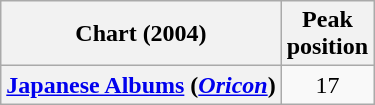<table class="wikitable plainrowheaders">
<tr>
<th>Chart (2004)</th>
<th>Peak<br>position</th>
</tr>
<tr>
<th scope="row"><a href='#'>Japanese Albums</a> (<em><a href='#'>Oricon</a></em>)</th>
<td align="center">17</td>
</tr>
</table>
